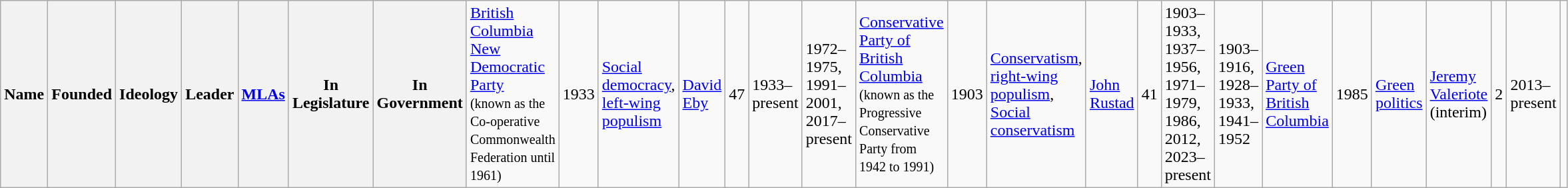<table class="wikitable">
<tr>
<th colspan=2>Name</th>
<th>Founded</th>
<th>Ideology</th>
<th>Leader</th>
<th><a href='#'>MLAs</a></th>
<th>In Legislature</th>
<th>In Government<br></th>
<td><a href='#'>British Columbia New Democratic Party</a> <br><small>(known as the Co-operative Commonwealth Federation until 1961)</small></td>
<td>1933</td>
<td><a href='#'>Social democracy</a>, <a href='#'>left-wing populism</a></td>
<td><a href='#'>David Eby</a></td>
<td align="right">47</td>
<td>1933–present</td>
<td>1972–1975, 1991–2001, 2017–present<br></td>
<td><a href='#'>Conservative Party of British Columbia</a> <br><small>(known as the Progressive Conservative Party from 1942 to 1991)</small></td>
<td>1903</td>
<td><a href='#'>Conservatism</a>, <a href='#'>right-wing populism</a>, <a href='#'>Social conservatism</a></td>
<td><a href='#'>John Rustad</a></td>
<td align="right">41</td>
<td>1903–1933, 1937–1956, 1971–1979, 1986, 2012, 2023–present</td>
<td>1903–1916, 1928–1933, 1941–1952<br></td>
<td><a href='#'>Green Party of British Columbia</a></td>
<td>1985</td>
<td><a href='#'>Green politics</a></td>
<td><a href='#'>Jeremy Valeriote</a> (interim)</td>
<td align="right">2</td>
<td>2013–present</td>
<td></td>
</tr>
</table>
